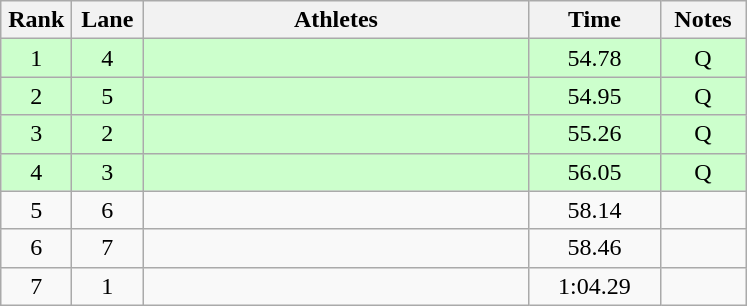<table class="wikitable sortable" style="text-align:center;">
<tr>
<th width=40>Rank</th>
<th width=40>Lane</th>
<th width=250>Athletes</th>
<th width=80>Time</th>
<th width=50>Notes</th>
</tr>
<tr bgcolor=ccffcc>
<td>1</td>
<td>4</td>
<td align=left></td>
<td>54.78</td>
<td>Q</td>
</tr>
<tr bgcolor=ccffcc>
<td>2</td>
<td>5</td>
<td align=left></td>
<td>54.95</td>
<td>Q</td>
</tr>
<tr bgcolor=ccffcc>
<td>3</td>
<td>2</td>
<td align=left></td>
<td>55.26</td>
<td>Q</td>
</tr>
<tr bgcolor=ccffcc>
<td>4</td>
<td>3</td>
<td align=left></td>
<td>56.05</td>
<td>Q</td>
</tr>
<tr>
<td>5</td>
<td>6</td>
<td align=left></td>
<td>58.14</td>
<td></td>
</tr>
<tr>
<td>6</td>
<td>7</td>
<td align=left></td>
<td>58.46</td>
<td></td>
</tr>
<tr>
<td>7</td>
<td>1</td>
<td align=left></td>
<td>1:04.29</td>
<td></td>
</tr>
</table>
